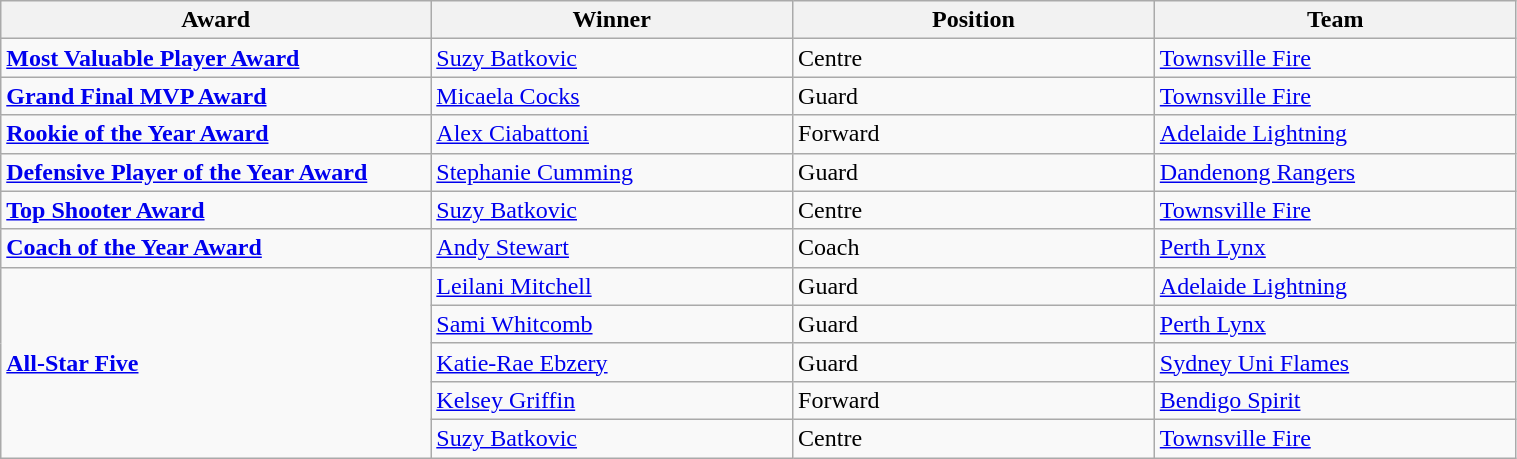<table class="wikitable" style="width: 80%">
<tr>
<th colspan=1 width=150>Award</th>
<th width=125>Winner</th>
<th width=125>Position</th>
<th width=125>Team</th>
</tr>
<tr>
<td><strong><a href='#'>Most Valuable Player Award</a></strong></td>
<td><a href='#'>Suzy Batkovic</a></td>
<td>Centre</td>
<td><a href='#'>Townsville Fire</a></td>
</tr>
<tr>
<td><strong><a href='#'>Grand Final MVP Award</a></strong></td>
<td><a href='#'>Micaela Cocks</a></td>
<td>Guard</td>
<td><a href='#'>Townsville Fire</a></td>
</tr>
<tr>
<td><strong><a href='#'>Rookie of the Year Award</a></strong></td>
<td><a href='#'>Alex Ciabattoni</a></td>
<td>Forward</td>
<td><a href='#'>Adelaide Lightning</a></td>
</tr>
<tr>
<td><strong><a href='#'>Defensive Player of the Year Award</a></strong></td>
<td><a href='#'>Stephanie Cumming</a></td>
<td>Guard</td>
<td><a href='#'>Dandenong Rangers</a></td>
</tr>
<tr>
<td><strong><a href='#'>Top Shooter Award</a></strong></td>
<td><a href='#'>Suzy Batkovic</a></td>
<td>Centre</td>
<td><a href='#'>Townsville Fire</a></td>
</tr>
<tr>
<td><strong><a href='#'>Coach of the Year Award</a></strong></td>
<td><a href='#'>Andy Stewart</a></td>
<td>Coach</td>
<td><a href='#'>Perth Lynx</a></td>
</tr>
<tr>
<td rowspan=5><strong><a href='#'>All-Star Five</a></strong></td>
<td><a href='#'>Leilani Mitchell</a></td>
<td>Guard</td>
<td><a href='#'>Adelaide Lightning</a></td>
</tr>
<tr>
<td><a href='#'>Sami Whitcomb</a></td>
<td>Guard</td>
<td><a href='#'>Perth Lynx</a></td>
</tr>
<tr>
<td><a href='#'>Katie-Rae Ebzery</a></td>
<td>Guard</td>
<td><a href='#'>Sydney Uni Flames</a></td>
</tr>
<tr>
<td><a href='#'>Kelsey Griffin</a></td>
<td>Forward</td>
<td><a href='#'>Bendigo Spirit</a></td>
</tr>
<tr>
<td><a href='#'>Suzy Batkovic</a></td>
<td>Centre</td>
<td><a href='#'>Townsville Fire</a></td>
</tr>
</table>
